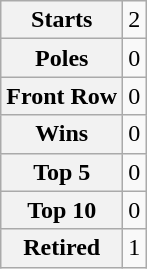<table class="wikitable" style="text-align:center">
<tr>
<th>Starts</th>
<td>2</td>
</tr>
<tr>
<th>Poles</th>
<td>0</td>
</tr>
<tr>
<th>Front Row</th>
<td>0</td>
</tr>
<tr>
<th>Wins</th>
<td>0</td>
</tr>
<tr>
<th>Top 5</th>
<td>0</td>
</tr>
<tr>
<th>Top 10</th>
<td>0</td>
</tr>
<tr>
<th>Retired</th>
<td>1</td>
</tr>
</table>
